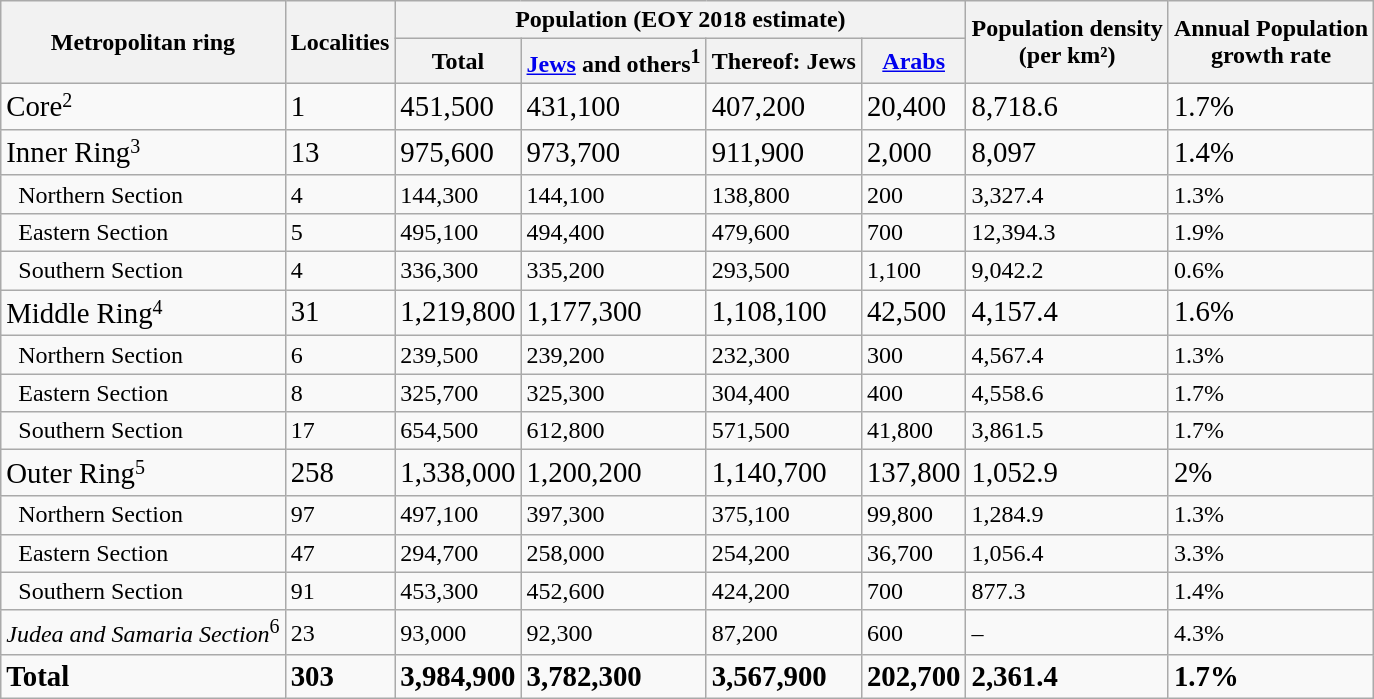<table class="wikitable">
<tr>
<th bgcolor="#efefef" rowspan="2">Metropolitan ring</th>
<th bgcolor="#efefef" rowspan="2">Localities</th>
<th bgcolor="#efefef" colspan="4">Population (EOY 2018 estimate)</th>
<th bgcolor="#efefef" rowspan="2">Population density<br>(per km²)</th>
<th bgcolor="#efefef" rowspan="2">Annual Population<br>growth rate</th>
</tr>
<tr>
<th bgcolor="#efefef">Total</th>
<th bgcolor="#efefef"><a href='#'>Jews</a> and others<sup>1</sup></th>
<th bgcolor="#efefef">Thereof: Jews</th>
<th bgcolor="#efefef"><a href='#'>Arabs</a></th>
</tr>
<tr>
<td><big>Core</big><sup>2</sup></td>
<td><big>1</big></td>
<td><big>451,500</big></td>
<td><big>431,100</big></td>
<td><big>407,200</big></td>
<td><big>20,400</big></td>
<td><big>8,718.6</big></td>
<td><big>1.7%</big></td>
</tr>
<tr>
<td><big>Inner Ring</big><sup>3</sup></td>
<td><big>13</big></td>
<td><big>975,600</big></td>
<td><big>973,700</big></td>
<td><big>911,900</big></td>
<td><big>2,000</big></td>
<td><big>8,097</big></td>
<td><big>1.4%</big></td>
</tr>
<tr>
<td>  Northern Section</td>
<td>4</td>
<td>144,300</td>
<td>144,100</td>
<td>138,800</td>
<td>200</td>
<td>3,327.4</td>
<td>1.3%</td>
</tr>
<tr>
<td>  Eastern Section</td>
<td>5</td>
<td>495,100</td>
<td>494,400</td>
<td>479,600</td>
<td>700</td>
<td>12,394.3</td>
<td>1.9%</td>
</tr>
<tr>
<td>  Southern Section</td>
<td>4</td>
<td>336,300</td>
<td>335,200</td>
<td>293,500</td>
<td>1,100</td>
<td>9,042.2</td>
<td>0.6%</td>
</tr>
<tr>
<td><big>Middle Ring</big><sup>4</sup></td>
<td><big>31</big></td>
<td><big>1,219,800</big></td>
<td><big>1,177,300</big></td>
<td><big>1,108,100</big></td>
<td><big>42,500</big></td>
<td><big>4,157.4</big></td>
<td><big>1.6%</big></td>
</tr>
<tr>
<td>  Northern Section</td>
<td>6</td>
<td>239,500</td>
<td>239,200</td>
<td>232,300</td>
<td>300</td>
<td>4,567.4</td>
<td>1.3%</td>
</tr>
<tr>
<td>  Eastern Section</td>
<td>8</td>
<td>325,700</td>
<td>325,300</td>
<td>304,400</td>
<td>400</td>
<td>4,558.6</td>
<td>1.7%</td>
</tr>
<tr>
<td>  Southern Section</td>
<td>17</td>
<td>654,500</td>
<td>612,800</td>
<td>571,500</td>
<td>41,800</td>
<td>3,861.5</td>
<td>1.7%</td>
</tr>
<tr>
<td><big>Outer Ring</big><sup>5</sup></td>
<td><big>258</big></td>
<td><big>1,338,000</big></td>
<td><big>1,200,200</big></td>
<td><big>1,140,700</big></td>
<td><big>137,800</big></td>
<td><big>1,052.9</big></td>
<td><big>2%</big></td>
</tr>
<tr>
<td>  Northern Section</td>
<td>97</td>
<td>497,100</td>
<td>397,300</td>
<td>375,100</td>
<td>99,800</td>
<td>1,284.9</td>
<td>1.3%</td>
</tr>
<tr>
<td>  Eastern Section</td>
<td>47</td>
<td>294,700</td>
<td>258,000</td>
<td>254,200</td>
<td>36,700</td>
<td>1,056.4</td>
<td>3.3%</td>
</tr>
<tr>
<td>  Southern Section</td>
<td>91</td>
<td>453,300</td>
<td>452,600</td>
<td>424,200</td>
<td>700</td>
<td>877.3</td>
<td>1.4%</td>
</tr>
<tr>
<td><em>Judea and Samaria Section</em><sup>6</sup></td>
<td>23</td>
<td>93,000</td>
<td>92,300</td>
<td>87,200</td>
<td>600</td>
<td>–</td>
<td>4.3%</td>
</tr>
<tr>
<td><big><strong>Total</strong></big></td>
<td><big><strong>303</strong></big></td>
<td><big><strong>3,984,900</strong></big></td>
<td><big><strong>3,782,300</strong></big></td>
<td><big><strong>3,567,900</strong></big></td>
<td><big><strong>202,700</strong></big></td>
<td><big><strong>2,361.4</strong></big></td>
<td><big><strong>1.7%</strong></big></td>
</tr>
</table>
